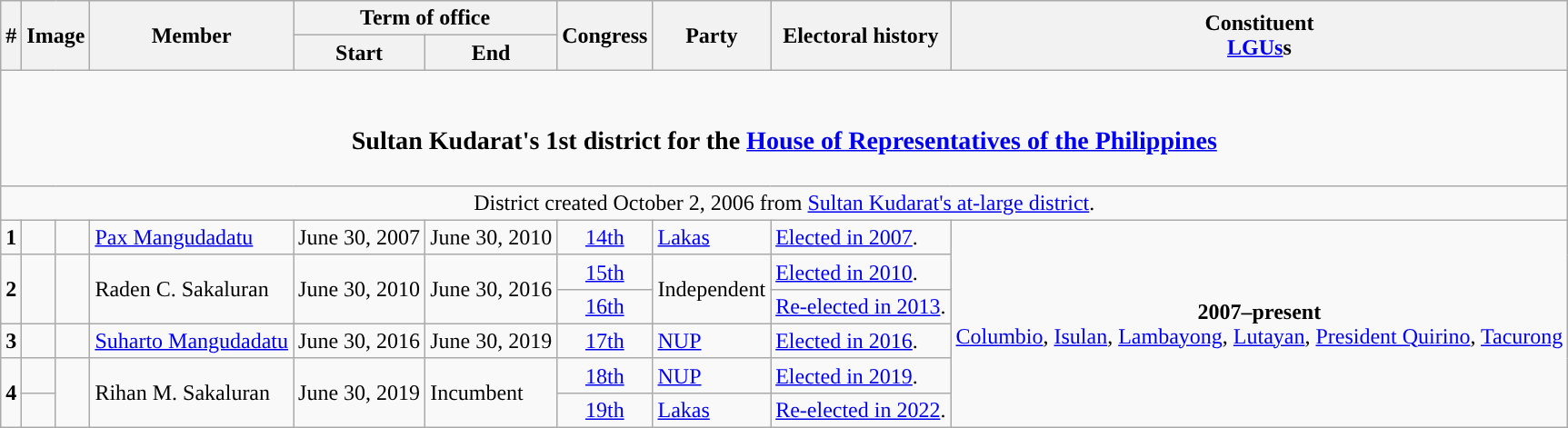<table class=wikitable>
<tr>
<th rowspan="2">#</th>
<th rowspan="2" colspan=2>Image</th>
<th rowspan="2">Member</th>
<th colspan=2>Term of office</th>
<th rowspan="2">Congress</th>
<th rowspan="2">Party</th>
<th rowspan="2">Electoral history</th>
<th rowspan="2">Constituent<br><a href='#'>LGUs</a>s</th>
</tr>
<tr>
<th>Start</th>
<th>End</th>
</tr>
<tr>
<td colspan="10" style="text-align:center;"><br><h3>Sultan Kudarat's 1st district for the <a href='#'>House of Representatives of the Philippines</a></h3></td>
</tr>
<tr>
<td colspan="10" style="text-align:center;">District created October 2, 2006 from <a href='#'>Sultan Kudarat's at-large district</a>.</td>
</tr>
<tr>
<td style="text-align:center;"><strong>1</strong></td>
<td style="color:inherit;background:"></td>
<td></td>
<td><a href='#'>Pax Mangudadatu</a></td>
<td>June 30, 2007</td>
<td>June 30, 2010</td>
<td style="text-align:center;"><a href='#'>14th</a></td>
<td><a href='#'>Lakas</a></td>
<td><a href='#'>Elected in 2007</a>.</td>
<td rowspan=99 style="text-align:center;"><strong>2007–present</strong><br><a href='#'>Columbio</a>, <a href='#'>Isulan</a>, <a href='#'>Lambayong</a>, <a href='#'>Lutayan</a>, <a href='#'>President Quirino</a>, <a href='#'>Tacurong</a></td>
</tr>
<tr>
<td rowspan="2" style="text-align:center;"><strong>2</strong></td>
<td rowspan="2" style="color:inherit;background:"></td>
<td rowspan="2"></td>
<td rowspan="2">Raden C. Sakaluran</td>
<td rowspan="2">June 30, 2010</td>
<td rowspan="2">June 30, 2016</td>
<td style="text-align:center;"><a href='#'>15th</a></td>
<td rowspan="2">Independent</td>
<td><a href='#'>Elected in 2010</a>.</td>
</tr>
<tr>
<td style="text-align:center;"><a href='#'>16th</a></td>
<td><a href='#'>Re-elected in 2013</a>.</td>
</tr>
<tr>
<td style="text-align:center;"><strong>3</strong></td>
<td style="color:inherit;background:"></td>
<td></td>
<td><a href='#'>Suharto Mangudadatu</a></td>
<td>June 30, 2016</td>
<td>June 30, 2019</td>
<td style="text-align:center;"><a href='#'>17th</a></td>
<td><a href='#'>NUP</a></td>
<td><a href='#'>Elected in 2016</a>.</td>
</tr>
<tr>
<td rowspan="2" style="text-align:center;"><strong>4</strong></td>
<td style="color:inherit;background:"></td>
<td rowspan="2"></td>
<td rowspan="2">Rihan M. Sakaluran</td>
<td rowspan="2">June 30, 2019</td>
<td rowspan="2">Incumbent</td>
<td style="text-align:center;"><a href='#'>18th</a></td>
<td><a href='#'>NUP</a></td>
<td><a href='#'>Elected in 2019</a>.</td>
</tr>
<tr>
<td style="color:inherit;background:"></td>
<td style="text-align:center;"><a href='#'>19th</a></td>
<td><a href='#'>Lakas</a></td>
<td><a href='#'>Re-elected in 2022</a>.</td>
</tr>
</table>
